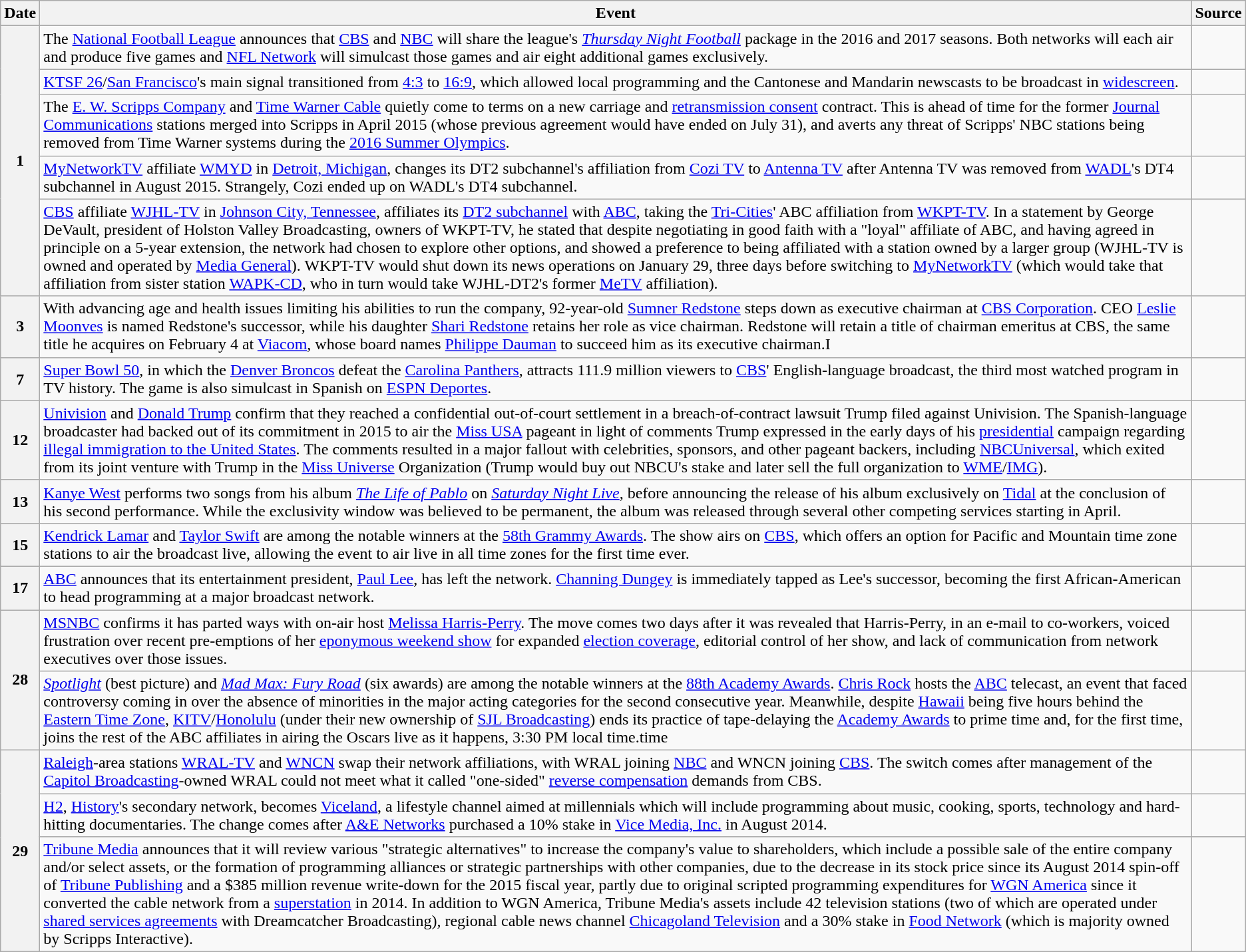<table class="wikitable">
<tr>
<th>Date</th>
<th>Event</th>
<th>Source</th>
</tr>
<tr>
<th rowspan="5">1</th>
<td>The <a href='#'>National Football League</a> announces that <a href='#'>CBS</a> and <a href='#'>NBC</a> will share the league's <em><a href='#'>Thursday Night Football</a></em> package in the 2016 and 2017 seasons.  Both networks will each air and produce five games and <a href='#'>NFL Network</a> will simulcast those games and air eight additional games exclusively.</td>
<td></td>
</tr>
<tr>
<td><a href='#'>KTSF 26</a>/<a href='#'>San Francisco</a>'s main signal transitioned from <a href='#'>4:3</a> to <a href='#'>16:9</a>, which allowed local programming and the Cantonese and Mandarin newscasts to be broadcast in <a href='#'>widescreen</a>.</td>
<td></td>
</tr>
<tr>
<td>The <a href='#'>E. W. Scripps Company</a> and <a href='#'>Time Warner Cable</a> quietly come to terms on a new carriage and <a href='#'>retransmission consent</a> contract. This is ahead of time for the former <a href='#'>Journal Communications</a> stations merged into Scripps in April 2015 (whose previous agreement would have ended on July 31), and averts any threat of Scripps' NBC stations being removed from Time Warner systems during the <a href='#'>2016 Summer Olympics</a>.</td>
<td></td>
</tr>
<tr>
<td><a href='#'>MyNetworkTV</a> affiliate <a href='#'>WMYD</a> in <a href='#'>Detroit, Michigan</a>, changes its DT2 subchannel's affiliation from <a href='#'>Cozi TV</a> to <a href='#'>Antenna TV</a> after Antenna TV was removed from <a href='#'>WADL</a>'s DT4 subchannel in August 2015. Strangely, Cozi ended up on WADL's DT4 subchannel.</td>
<td></td>
</tr>
<tr>
<td><a href='#'>CBS</a> affiliate <a href='#'>WJHL-TV</a> in <a href='#'>Johnson City, Tennessee</a>, affiliates its <a href='#'>DT2 subchannel</a> with <a href='#'>ABC</a>, taking the <a href='#'>Tri-Cities</a>' ABC affiliation from <a href='#'>WKPT-TV</a>. In a statement by George DeVault, president of Holston Valley Broadcasting, owners of WKPT-TV, he stated that despite negotiating in good faith with a "loyal" affiliate of ABC, and having agreed in principle on a 5-year extension, the network had chosen to explore other options, and showed a preference to being affiliated with a station owned by a larger group (WJHL-TV is owned and operated by <a href='#'>Media General</a>). WKPT-TV would shut down its news operations on January 29, three days before switching to <a href='#'>MyNetworkTV</a> (which would take that affiliation from sister station <a href='#'>WAPK-CD</a>, who in turn would take WJHL-DT2's former <a href='#'>MeTV</a> affiliation).</td>
<td></td>
</tr>
<tr>
<th>3</th>
<td>With advancing age and health issues limiting his abilities to run the company, 92-year-old <a href='#'>Sumner Redstone</a> steps down as executive chairman at <a href='#'>CBS Corporation</a>.  CEO <a href='#'>Leslie Moonves</a> is named Redstone's successor, while his daughter <a href='#'>Shari Redstone</a> retains her role as vice chairman. Redstone will retain a title of chairman emeritus at CBS, the same title he acquires on February 4 at <a href='#'>Viacom</a>, whose board names <a href='#'>Philippe Dauman</a> to succeed him as its executive chairman.I</td>
<td></td>
</tr>
<tr>
<th>7</th>
<td><a href='#'>Super Bowl 50</a>, in which the <a href='#'>Denver Broncos</a> defeat the <a href='#'>Carolina Panthers</a>, attracts 111.9 million viewers to <a href='#'>CBS</a>' English-language broadcast, the third most watched program in TV history. The game is also simulcast in Spanish on <a href='#'>ESPN Deportes</a>.</td>
<td></td>
</tr>
<tr>
<th>12</th>
<td><a href='#'>Univision</a> and <a href='#'>Donald Trump</a> confirm that they reached a confidential out-of-court settlement in a breach-of-contract lawsuit Trump filed against Univision.  The Spanish-language broadcaster had backed out of its commitment in 2015 to air the <a href='#'>Miss USA</a> pageant in light of comments Trump expressed in the early days of his <a href='#'>presidential</a> campaign regarding <a href='#'>illegal immigration to the United States</a>.  The comments resulted in a major fallout with celebrities, sponsors, and other pageant backers, including <a href='#'>NBCUniversal</a>, which exited from its joint venture with Trump in the <a href='#'>Miss Universe</a> Organization (Trump would buy out NBCU's stake and later sell the full organization to <a href='#'>WME</a>/<a href='#'>IMG</a>).</td>
<td></td>
</tr>
<tr>
<th>13</th>
<td><a href='#'>Kanye West</a> performs two songs from his album <em><a href='#'>The Life of Pablo</a></em> on <em><a href='#'>Saturday Night Live</a></em>, before announcing the release of his album exclusively on <a href='#'>Tidal</a> at the conclusion of his second performance. While the exclusivity window was believed to be permanent, the album was released through several other competing services starting in April.</td>
<td></td>
</tr>
<tr>
<th>15</th>
<td><a href='#'>Kendrick Lamar</a> and <a href='#'>Taylor Swift</a> are among the notable winners at the <a href='#'>58th Grammy Awards</a>. The show airs on <a href='#'>CBS</a>, which offers an option for Pacific and Mountain time zone stations to air the broadcast live, allowing the event to air live in all time zones for the first time ever.</td>
<td></td>
</tr>
<tr>
<th>17</th>
<td><a href='#'>ABC</a> announces that its entertainment president, <a href='#'>Paul Lee</a>, has left the network. <a href='#'>Channing Dungey</a> is immediately tapped as Lee's successor, becoming the first African-American to head programming at a major broadcast network.</td>
<td></td>
</tr>
<tr>
<th rowspan="2">28</th>
<td><a href='#'>MSNBC</a> confirms it has parted ways with on-air host <a href='#'>Melissa Harris-Perry</a>. The move comes two days after it was revealed that Harris-Perry, in an e-mail to co-workers, voiced frustration over recent pre-emptions of her <a href='#'>eponymous weekend show</a> for expanded <a href='#'>election coverage</a>, editorial control of her show, and lack of communication from network executives over those issues.</td>
<td></td>
</tr>
<tr>
<td><em><a href='#'>Spotlight</a></em> (best picture) and <em><a href='#'>Mad Max: Fury Road</a></em> (six awards) are among the notable winners at the <a href='#'>88th Academy Awards</a>. <a href='#'>Chris Rock</a> hosts the <a href='#'>ABC</a> telecast, an event that faced controversy coming in over the absence of minorities in the major acting categories for the second consecutive year. Meanwhile, despite <a href='#'>Hawaii</a> being five hours behind the <a href='#'>Eastern Time Zone</a>, <a href='#'>KITV</a>/<a href='#'>Honolulu</a> (under their new ownership of <a href='#'>SJL Broadcasting</a>) ends its practice of tape-delaying the <a href='#'>Academy Awards</a> to prime time and, for the first time, joins the rest of the ABC affiliates in airing the Oscars live as it happens, 3:30 PM local time.time</td>
<td></td>
</tr>
<tr>
<th rowspan="3">29</th>
<td><a href='#'>Raleigh</a>-area stations <a href='#'>WRAL-TV</a> and <a href='#'>WNCN</a> swap their network affiliations, with WRAL joining <a href='#'>NBC</a> and WNCN joining <a href='#'>CBS</a>. The switch comes after management of the <a href='#'>Capitol Broadcasting</a>-owned WRAL could not meet what it called "one-sided" <a href='#'>reverse compensation</a> demands from CBS.</td>
<td></td>
</tr>
<tr>
<td><a href='#'>H2</a>, <a href='#'>History</a>'s secondary network, becomes <a href='#'>Viceland</a>, a lifestyle channel aimed at millennials which will include programming about music, cooking, sports, technology and hard-hitting documentaries. The change comes after <a href='#'>A&E Networks</a> purchased a 10% stake in <a href='#'>Vice Media, Inc.</a> in August 2014.</td>
<td></td>
</tr>
<tr>
<td><a href='#'>Tribune Media</a> announces that it will review various "strategic alternatives" to increase the company's value to shareholders, which include a possible sale of the entire company and/or select assets, or the formation of programming alliances or strategic partnerships with other companies, due to the decrease in its stock price since its August 2014 spin-off of <a href='#'>Tribune Publishing</a> and a $385 million revenue write-down for the 2015 fiscal year, partly due to original scripted programming expenditures for <a href='#'>WGN America</a> since it converted the cable network from a <a href='#'>superstation</a> in 2014. In addition to WGN America, Tribune Media's assets include 42 television stations (two of which are operated under <a href='#'>shared services agreements</a> with Dreamcatcher Broadcasting), regional cable news channel <a href='#'>Chicagoland Television</a> and a 30% stake in <a href='#'>Food Network</a> (which is majority owned by Scripps Interactive).</td>
<td></td>
</tr>
</table>
